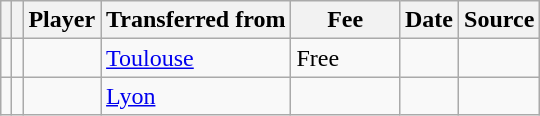<table class="wikitable plainrowheaders sortable">
<tr>
<th></th>
<th></th>
<th scope=col>Player</th>
<th>Transferred from</th>
<th !scope=col; style="width: 65px;">Fee</th>
<th scope=col>Date</th>
<th scope=col>Source</th>
</tr>
<tr>
<td align=center></td>
<td align=center></td>
<td></td>
<td><a href='#'>Toulouse</a></td>
<td>Free</td>
<td></td>
<td></td>
</tr>
<tr>
<td align=center></td>
<td align=center></td>
<td></td>
<td><a href='#'>Lyon</a></td>
<td></td>
<td></td>
<td></td>
</tr>
</table>
